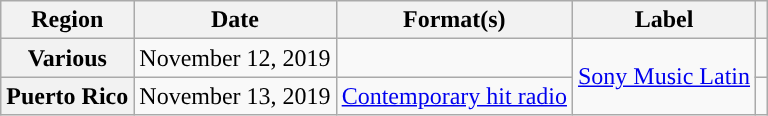<table class="wikitable plainrowheaders" border="1">
<tr>
<th scope="col">Region</th>
<th scope="col">Date</th>
<th scope="col">Format(s)</th>
<th scope="col">Label</th>
<th scope="col"></th>
</tr>
<tr>
<th scope="row">Various</th>
<td>November 12, 2019</td>
<td></td>
<td rowspan="2"><a href='#'>Sony Music Latin</a></td>
<td style="text-align:center;"></td>
</tr>
<tr>
<th scope="row">Puerto Rico</th>
<td>November 13, 2019</td>
<td><a href='#'>Contemporary hit radio</a></td>
<td style="text-align:center"></td>
</tr>
</table>
